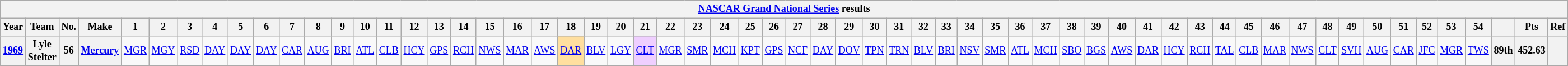<table class="wikitable" style="text-align:center; font-size:75%">
<tr>
<th colspan="61"><a href='#'>NASCAR Grand National Series</a> results</th>
</tr>
<tr>
<th>Year</th>
<th>Team</th>
<th>No.</th>
<th>Make</th>
<th>1</th>
<th>2</th>
<th>3</th>
<th>4</th>
<th>5</th>
<th>6</th>
<th>7</th>
<th>8</th>
<th>9</th>
<th>10</th>
<th>11</th>
<th>12</th>
<th>13</th>
<th>14</th>
<th>15</th>
<th>16</th>
<th>17</th>
<th>18</th>
<th>19</th>
<th>20</th>
<th>21</th>
<th>22</th>
<th>23</th>
<th>24</th>
<th>25</th>
<th>26</th>
<th>27</th>
<th>28</th>
<th>29</th>
<th>30</th>
<th>31</th>
<th>32</th>
<th>33</th>
<th>34</th>
<th>35</th>
<th>36</th>
<th>37</th>
<th>38</th>
<th>39</th>
<th>40</th>
<th>41</th>
<th>42</th>
<th>43</th>
<th>44</th>
<th>45</th>
<th>46</th>
<th>47</th>
<th>48</th>
<th>49</th>
<th>50</th>
<th>51</th>
<th>52</th>
<th>53</th>
<th>54</th>
<th></th>
<th>Pts</th>
<th>Ref</th>
</tr>
<tr  >
<th><a href='#'>1969</a></th>
<th>Lyle Stelter</th>
<th>56</th>
<th><a href='#'>Mercury</a></th>
<td><a href='#'>MGR</a></td>
<td><a href='#'>MGY</a></td>
<td><a href='#'>RSD</a></td>
<td><a href='#'>DAY</a></td>
<td><a href='#'>DAY</a></td>
<td><a href='#'>DAY</a></td>
<td><a href='#'>CAR</a></td>
<td><a href='#'>AUG</a></td>
<td><a href='#'>BRI</a></td>
<td><a href='#'>ATL</a></td>
<td><a href='#'>CLB</a></td>
<td><a href='#'>HCY</a></td>
<td><a href='#'>GPS</a></td>
<td><a href='#'>RCH</a></td>
<td><a href='#'>NWS</a></td>
<td><a href='#'>MAR</a></td>
<td><a href='#'>AWS</a></td>
<td style="background:#FFDF9F;"><a href='#'>DAR</a><br></td>
<td><a href='#'>BLV</a></td>
<td><a href='#'>LGY</a></td>
<td style="background:#EFCFFF;"><a href='#'>CLT</a><br></td>
<td><a href='#'>MGR</a></td>
<td><a href='#'>SMR</a></td>
<td><a href='#'>MCH</a></td>
<td><a href='#'>KPT</a></td>
<td><a href='#'>GPS</a></td>
<td><a href='#'>NCF</a></td>
<td><a href='#'>DAY</a></td>
<td><a href='#'>DOV</a></td>
<td><a href='#'>TPN</a></td>
<td><a href='#'>TRN</a></td>
<td><a href='#'>BLV</a></td>
<td><a href='#'>BRI</a></td>
<td><a href='#'>NSV</a></td>
<td><a href='#'>SMR</a></td>
<td><a href='#'>ATL</a></td>
<td><a href='#'>MCH</a></td>
<td><a href='#'>SBO</a></td>
<td><a href='#'>BGS</a></td>
<td><a href='#'>AWS</a></td>
<td><a href='#'>DAR</a></td>
<td><a href='#'>HCY</a></td>
<td><a href='#'>RCH</a></td>
<td><a href='#'>TAL</a></td>
<td><a href='#'>CLB</a></td>
<td><a href='#'>MAR</a></td>
<td><a href='#'>NWS</a></td>
<td><a href='#'>CLT</a></td>
<td><a href='#'>SVH</a></td>
<td><a href='#'>AUG</a></td>
<td><a href='#'>CAR</a></td>
<td><a href='#'>JFC</a></td>
<td><a href='#'>MGR</a></td>
<td><a href='#'>TWS</a></td>
<th>89th</th>
<th>452.63</th>
<th></th>
</tr>
<tr>
</tr>
</table>
